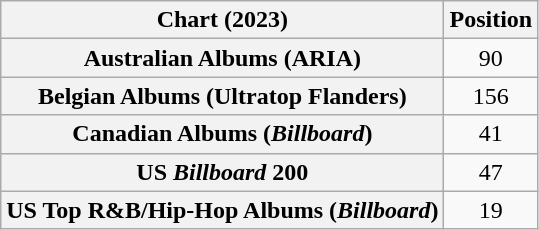<table class="wikitable sortable plainrowheaders" style="text-align:center">
<tr>
<th scope="col">Chart (2023)</th>
<th scope="col">Position</th>
</tr>
<tr>
<th scope="row">Australian Albums (ARIA)</th>
<td>90</td>
</tr>
<tr>
<th scope="row">Belgian Albums (Ultratop Flanders)</th>
<td>156</td>
</tr>
<tr>
<th scope="row">Canadian Albums (<em>Billboard</em>)</th>
<td>41</td>
</tr>
<tr>
<th scope="row">US <em>Billboard</em> 200</th>
<td>47</td>
</tr>
<tr>
<th scope="row">US Top R&B/Hip-Hop Albums (<em>Billboard</em>)</th>
<td>19</td>
</tr>
</table>
